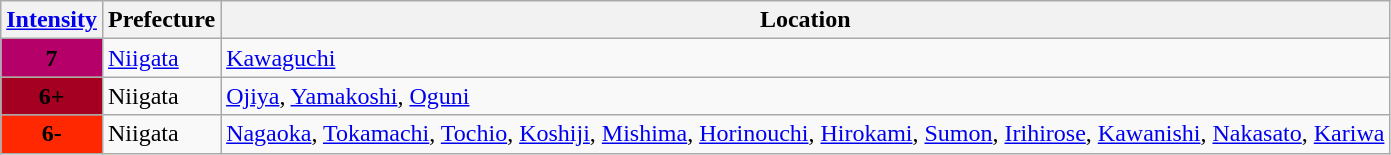<table class="wikitable">
<tr>
<th style="white-space:nowrap"><a href='#'>Intensity</a></th>
<th style="white-space:nowrap">Prefecture</th>
<th>Location</th>
</tr>
<tr>
<th style="background-color:#B40068"><span>7</span></th>
<td><a href='#'>Niigata</a></td>
<td><a href='#'>Kawaguchi</a></td>
</tr>
<tr>
<th style="background-color:#a50021"><span>6+</span></th>
<td>Niigata</td>
<td><a href='#'>Ojiya</a>, <a href='#'>Yamakoshi</a>, <a href='#'>Oguni</a></td>
</tr>
<tr>
<th style="background-color:#ff2800"><span>6-</span></th>
<td>Niigata</td>
<td><a href='#'>Nagaoka</a>, <a href='#'>Tokamachi</a>, <a href='#'>Tochio</a>, <a href='#'>Koshiji</a>, <a href='#'>Mishima</a>, <a href='#'>Horinouchi</a>, <a href='#'>Hirokami</a>, <a href='#'>Sumon</a>, <a href='#'>Irihirose</a>, <a href='#'>Kawanishi</a>, <a href='#'>Nakasato</a>, <a href='#'>Kariwa</a></td>
</tr>
</table>
